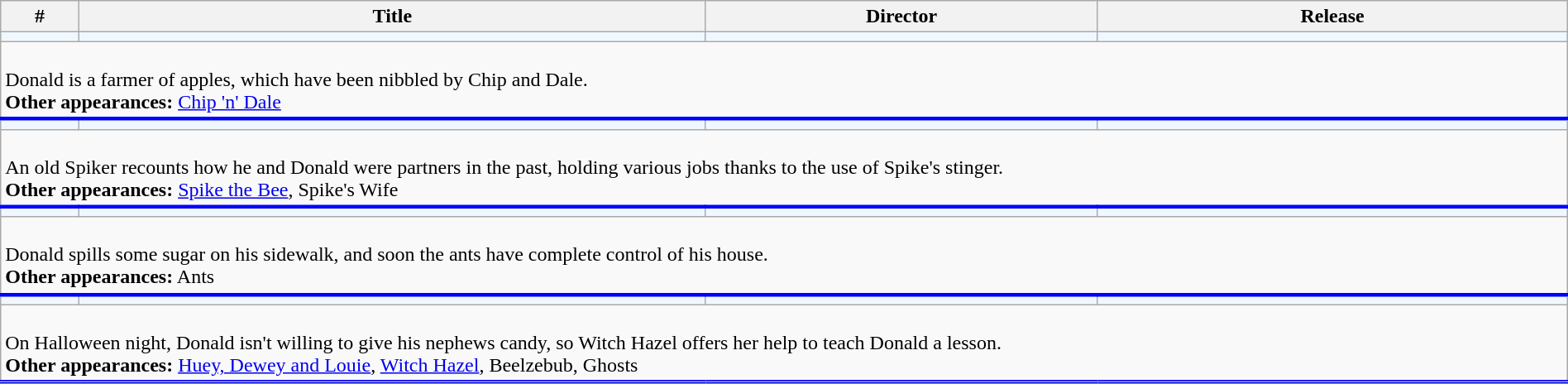<table class="wikitable sortable" width="100%">
<tr>
<th width="5%">#</th>
<th width="40%">Title</th>
<th width="25%" class="unsortable">Director</th>
<th width="30%">Release</th>
</tr>
<tr>
<td style="background-color: #F0F8FF"></td>
<td style="background-color: #F0F8FF"></td>
<td style="background-color: #F0F8FF"></td>
<td style="background-color: #F0F8FF"></td>
</tr>
<tr class="expand-child" style="border-bottom: 3px solid #0000FF;">
<td colspan="4"><br>Donald is a farmer of apples, which have been nibbled by Chip and Dale.<br><strong>Other appearances:</strong> <a href='#'>Chip 'n' Dale</a></td>
</tr>
<tr>
<td style="background-color: #F0F8FF"></td>
<td style="background-color: #F0F8FF"></td>
<td style="background-color: #F0F8FF"></td>
<td style="background-color: #F0F8FF"></td>
</tr>
<tr class="expand-child" style="border-bottom: 3px solid #0000FF;">
<td colspan="4"><br>An old Spiker recounts how he and Donald were partners in the past, holding various jobs thanks to the use of Spike's stinger.<br><strong>Other appearances:</strong> <a href='#'>Spike the Bee</a>, Spike's Wife</td>
</tr>
<tr>
<td style="background-color: #F0F8FF"></td>
<td style="background-color: #F0F8FF"></td>
<td style="background-color: #F0F8FF"></td>
<td style="background-color: #F0F8FF"></td>
</tr>
<tr class="expand-child" style="border-bottom: 3px solid #0000FF;">
<td colspan="4"><br>Donald spills some sugar on his sidewalk, and soon the ants have complete control of his house.<br><strong>Other appearances:</strong> Ants</td>
</tr>
<tr>
<td style="background-color: #F0F8FF"></td>
<td style="background-color: #F0F8FF"></td>
<td style="background-color: #F0F8FF"></td>
<td style="background-color: #F0F8FF"></td>
</tr>
<tr class="expand-child" style="border-bottom: 3px solid #0000FF;">
<td colspan="4"><br>On Halloween night, Donald isn't willing to give his nephews candy, so Witch Hazel offers her help to teach Donald a lesson.<br><strong>Other appearances:</strong> <a href='#'>Huey, Dewey and Louie</a>, <a href='#'>Witch Hazel</a>, Beelzebub, Ghosts</td>
</tr>
<tr>
</tr>
</table>
